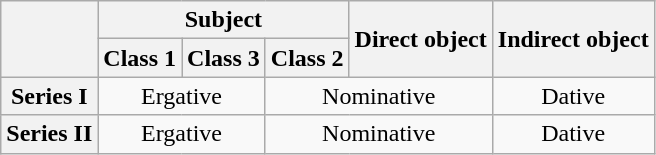<table class="wikitable" style="text-align:center;white-space:nowrap">
<tr>
<th rowspan="2"></th>
<th colspan="3">Subject</th>
<th rowspan="2">Direct object</th>
<th rowspan="2">Indirect object</th>
</tr>
<tr>
<th>Class 1</th>
<th>Class 3</th>
<th>Class 2</th>
</tr>
<tr>
<th>Series I</th>
<td colspan="2">Ergative</td>
<td colspan="2">Nominative</td>
<td>Dative</td>
</tr>
<tr>
<th>Series II</th>
<td colspan="2">Ergative</td>
<td colspan="2">Nominative</td>
<td>Dative</td>
</tr>
</table>
